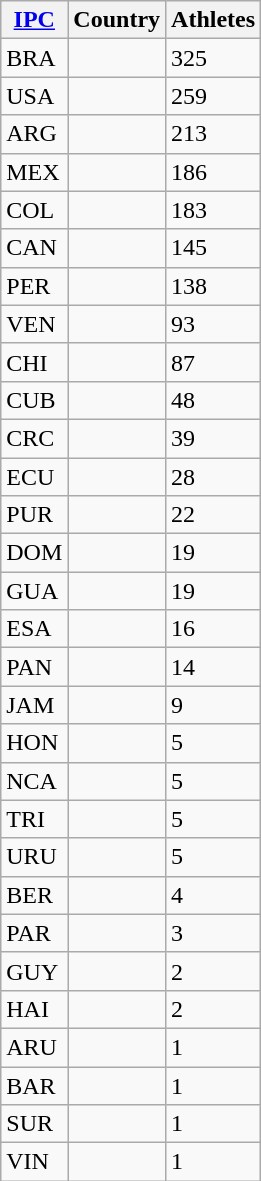<table class="wikitable collapsible collapsed sortable" style="border:0;">
<tr>
<th><a href='#'>IPC</a></th>
<th>Country</th>
<th>Athletes</th>
</tr>
<tr>
<td>BRA</td>
<td></td>
<td>325</td>
</tr>
<tr>
<td>USA</td>
<td></td>
<td>259</td>
</tr>
<tr>
<td>ARG</td>
<td></td>
<td>213</td>
</tr>
<tr>
<td>MEX</td>
<td></td>
<td>186</td>
</tr>
<tr>
<td>COL</td>
<td></td>
<td>183</td>
</tr>
<tr>
<td>CAN</td>
<td></td>
<td>145</td>
</tr>
<tr>
<td>PER</td>
<td></td>
<td>138</td>
</tr>
<tr>
<td>VEN</td>
<td></td>
<td>93</td>
</tr>
<tr>
<td>CHI</td>
<td></td>
<td>87</td>
</tr>
<tr>
<td>CUB</td>
<td></td>
<td>48</td>
</tr>
<tr>
<td>CRC</td>
<td></td>
<td>39</td>
</tr>
<tr>
<td>ECU</td>
<td></td>
<td>28</td>
</tr>
<tr>
<td>PUR</td>
<td></td>
<td>22</td>
</tr>
<tr>
<td>DOM</td>
<td></td>
<td>19</td>
</tr>
<tr>
<td>GUA</td>
<td></td>
<td>19</td>
</tr>
<tr>
<td>ESA</td>
<td></td>
<td>16</td>
</tr>
<tr>
<td>PAN</td>
<td></td>
<td>14</td>
</tr>
<tr>
<td>JAM</td>
<td></td>
<td>9</td>
</tr>
<tr>
<td>HON</td>
<td></td>
<td>5</td>
</tr>
<tr>
<td>NCA</td>
<td></td>
<td>5</td>
</tr>
<tr>
<td>TRI</td>
<td></td>
<td>5</td>
</tr>
<tr>
<td>URU</td>
<td></td>
<td>5</td>
</tr>
<tr>
<td>BER</td>
<td></td>
<td>4</td>
</tr>
<tr>
<td>PAR</td>
<td></td>
<td>3</td>
</tr>
<tr>
<td>GUY</td>
<td></td>
<td>2</td>
</tr>
<tr>
<td>HAI</td>
<td></td>
<td>2</td>
</tr>
<tr>
<td>ARU</td>
<td></td>
<td>1</td>
</tr>
<tr>
<td>BAR</td>
<td></td>
<td>1</td>
</tr>
<tr>
<td>SUR</td>
<td></td>
<td>1</td>
</tr>
<tr>
<td>VIN</td>
<td></td>
<td>1</td>
</tr>
</table>
